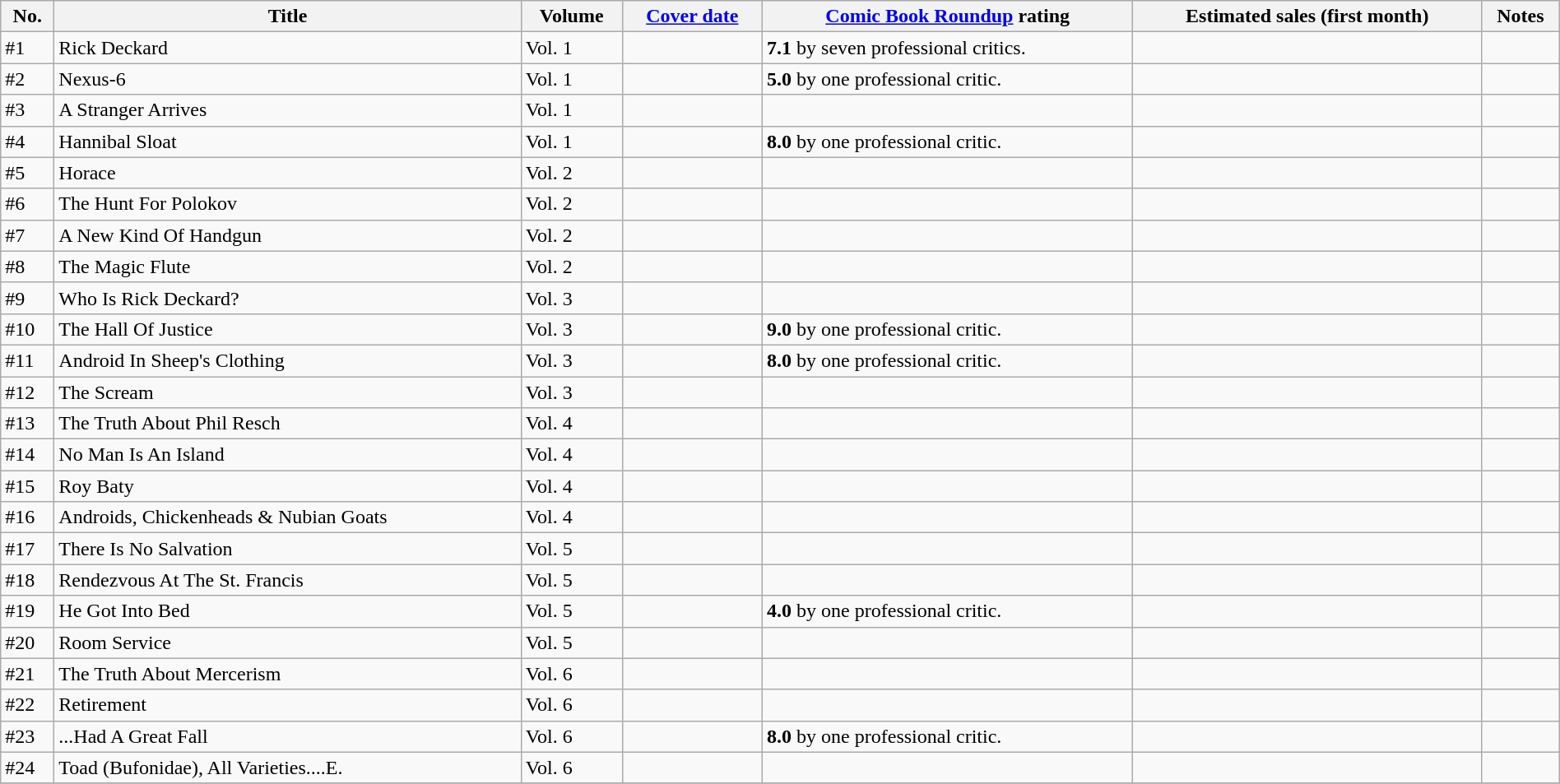<table class="wikitable" width=100%>
<tr>
<th>No.</th>
<th>Title</th>
<th>Volume</th>
<th><a href='#'>Cover date</a></th>
<th><a href='#'>Comic Book Roundup</a> rating</th>
<th>Estimated sales (first month)</th>
<th>Notes</th>
</tr>
<tr>
<td>#1</td>
<td>Rick Deckard</td>
<td>Vol. 1</td>
<td></td>
<td><strong>7.1</strong> by seven professional critics.</td>
<td></td>
<td></td>
</tr>
<tr>
<td>#2</td>
<td>Nexus-6</td>
<td>Vol. 1</td>
<td></td>
<td><strong>5.0</strong> by one professional critic.</td>
<td></td>
<td></td>
</tr>
<tr>
<td>#3</td>
<td>A Stranger Arrives</td>
<td>Vol. 1</td>
<td></td>
<td></td>
<td></td>
<td></td>
</tr>
<tr>
<td>#4</td>
<td>Hannibal Sloat</td>
<td>Vol. 1</td>
<td></td>
<td><strong>8.0</strong> by one professional critic.</td>
<td></td>
<td></td>
</tr>
<tr>
<td>#5</td>
<td>Horace</td>
<td>Vol. 2</td>
<td></td>
<td></td>
<td></td>
<td></td>
</tr>
<tr>
<td>#6</td>
<td>The Hunt For Polokov</td>
<td>Vol. 2</td>
<td></td>
<td></td>
<td></td>
<td></td>
</tr>
<tr>
<td>#7</td>
<td>A New Kind Of Handgun</td>
<td>Vol. 2</td>
<td></td>
<td></td>
<td></td>
<td></td>
</tr>
<tr>
<td>#8</td>
<td>The Magic Flute</td>
<td>Vol. 2</td>
<td></td>
<td></td>
<td></td>
<td></td>
</tr>
<tr>
<td>#9</td>
<td>Who Is Rick Deckard?</td>
<td>Vol. 3</td>
<td></td>
<td></td>
<td></td>
<td></td>
</tr>
<tr>
<td>#10</td>
<td>The Hall Of Justice</td>
<td>Vol. 3</td>
<td></td>
<td><strong>9.0</strong> by one professional critic.</td>
<td></td>
<td></td>
</tr>
<tr>
<td>#11</td>
<td>Android In Sheep's Clothing</td>
<td>Vol. 3</td>
<td></td>
<td><strong>8.0</strong> by one professional critic.</td>
<td></td>
<td></td>
</tr>
<tr>
<td>#12</td>
<td>The Scream</td>
<td>Vol. 3</td>
<td></td>
<td></td>
<td></td>
<td></td>
</tr>
<tr>
<td>#13</td>
<td>The Truth About Phil Resch</td>
<td>Vol. 4</td>
<td></td>
<td></td>
<td></td>
<td></td>
</tr>
<tr>
<td>#14</td>
<td>No Man Is An Island</td>
<td>Vol. 4</td>
<td></td>
<td></td>
<td></td>
<td></td>
</tr>
<tr>
<td>#15</td>
<td>Roy Baty</td>
<td>Vol. 4</td>
<td></td>
<td></td>
<td></td>
<td></td>
</tr>
<tr>
<td>#16</td>
<td>Androids, Chickenheads & Nubian Goats</td>
<td>Vol. 4</td>
<td></td>
<td></td>
<td></td>
<td></td>
</tr>
<tr>
<td>#17</td>
<td>There Is No Salvation</td>
<td>Vol. 5</td>
<td></td>
<td></td>
<td></td>
<td></td>
</tr>
<tr>
<td>#18</td>
<td>Rendezvous At The St. Francis</td>
<td>Vol. 5</td>
<td></td>
<td></td>
<td></td>
<td></td>
</tr>
<tr>
<td>#19</td>
<td>He Got Into Bed</td>
<td>Vol. 5</td>
<td></td>
<td><strong>4.0</strong> by one professional critic.</td>
<td></td>
<td></td>
</tr>
<tr>
<td>#20</td>
<td>Room Service</td>
<td>Vol. 5</td>
<td></td>
<td></td>
<td></td>
<td></td>
</tr>
<tr>
<td>#21</td>
<td>The Truth About Mercerism</td>
<td>Vol. 6</td>
<td></td>
<td></td>
<td></td>
<td></td>
</tr>
<tr>
<td>#22</td>
<td>Retirement</td>
<td>Vol. 6</td>
<td></td>
<td></td>
<td></td>
<td></td>
</tr>
<tr>
<td>#23</td>
<td>...Had A Great Fall</td>
<td>Vol. 6</td>
<td></td>
<td><strong>8.0</strong> by one professional critic.</td>
<td></td>
<td></td>
</tr>
<tr>
<td>#24</td>
<td>Toad (Bufonidae), All Varieties....E.</td>
<td>Vol. 6</td>
<td></td>
<td></td>
<td></td>
<td></td>
</tr>
<tr>
</tr>
</table>
